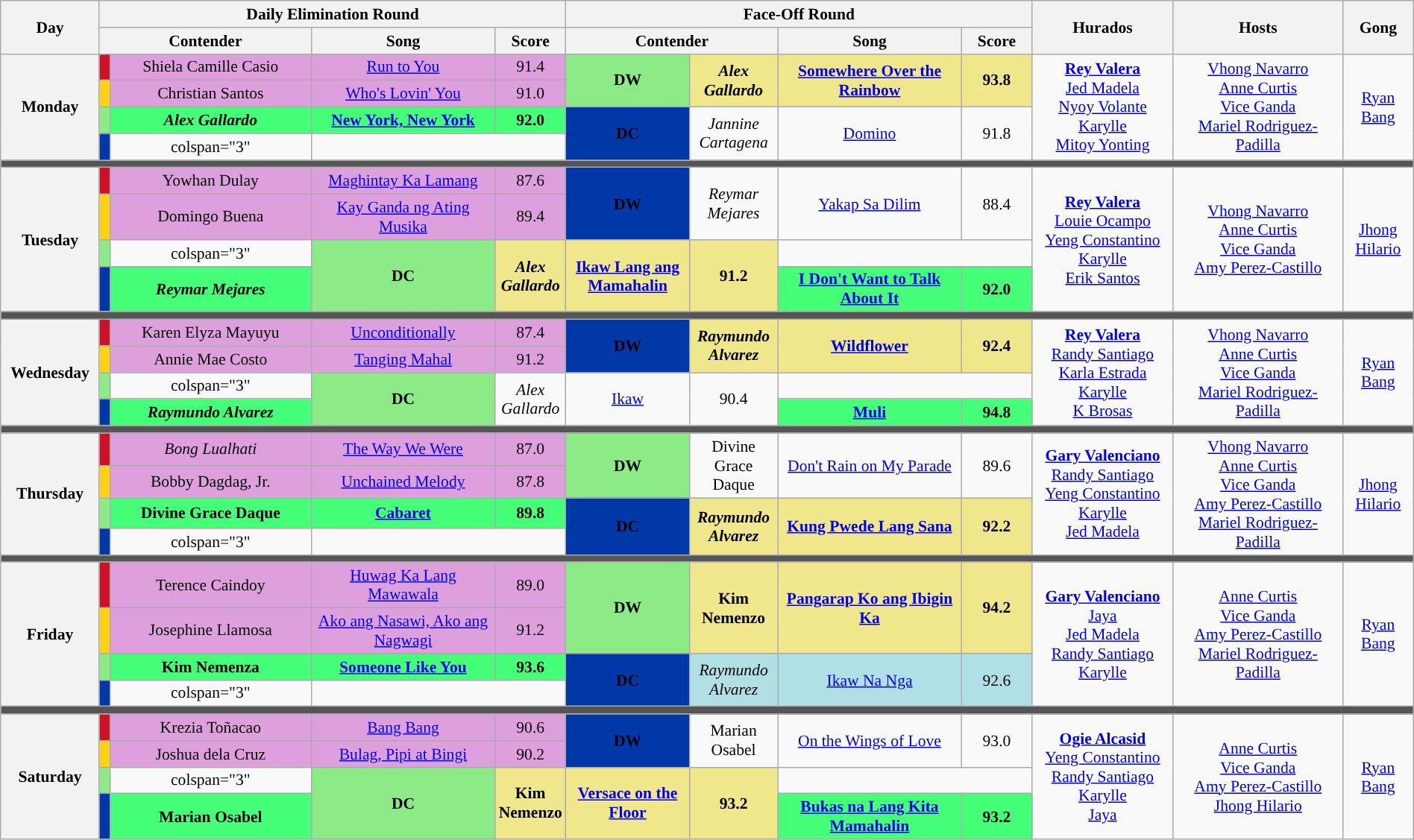<table class="wikitable mw-collapsible mw-collapsed" style="text-align:center; font-size:90%; width:100%;">
<tr>
<th rowspan="2" width="07%">Day</th>
<th colspan="4">Daily Elimination Round</th>
<th colspan="4">Face-Off Round</th>
<th rowspan="2" width="10%">Hurados</th>
<th rowspan="2" width="12%">Hosts</th>
<th rowspan="2" width="05%">Gong</th>
</tr>
<tr>
<th width="15%"  colspan=2>Contender</th>
<th width="13%">Song</th>
<th width="05%">Score</th>
<th width="15%"  colspan=2>Contender</th>
<th width="13%">Song</th>
<th width="05%">Score</th>
</tr>
<tr>
<th rowspan="4">Monday<br><small></small></th>
<th style="background-color:#CE1126;"></th>
<td style="background:Plum;">Shiela Camille Casio</td>
<td style="background:Plum;"><a href='#'>Run to You</a></td>
<td style="background:Plum;">91.4</td>
<th rowspan="2" style="background-color:#8deb87;">DW</th>
<td rowspan="2" style="background:Khaki;"><strong><em>Alex Gallardo</em></strong></td>
<td rowspan="2" style="background:Khaki;"><strong><a href='#'>Somewhere Over the Rainbow</a></strong></td>
<td rowspan="2" style="background:Khaki;"><strong>93.8</strong></td>
<td rowspan="4"><strong><a href='#'>Rey Valera</a></strong><br><a href='#'>Jed Madela</a><br><a href='#'>Nyoy Volante</a><br><a href='#'>Karylle</a><br><a href='#'>Mitoy Yonting</a></td>
<td rowspan="4"><a href='#'>Vhong Navarro</a><br><a href='#'>Anne Curtis</a><br><a href='#'>Vice Ganda</a><br><a href='#'>Mariel Rodriguez-Padilla</a></td>
<td rowspan="4"><a href='#'>Ryan Bang</a></td>
</tr>
<tr>
<th style="background-color:#FCD116;"></th>
<td style="background:Plum;">Christian Santos</td>
<td style="background:Plum;"><a href='#'>Who's Lovin' You</a></td>
<td style="background:Plum;">91.0</td>
</tr>
<tr>
<th style="background-color:#8deb87;"></th>
<td style="background:#44ff77;"><strong><em>Alex Gallardo</em></strong></td>
<td style="background:#44ff77;"><strong><a href='#'>New York, New York</a></strong></td>
<td style="background:#44ff77;"><strong>92.0</strong></td>
<th rowspan="2" style="background-color:#0038A8;">DC</th>
<td rowspan="2"><em>Jannine Cartagena</em></td>
<td rowspan="2"><a href='#'>Domino</a></td>
<td rowspan="2">91.8</td>
</tr>
<tr>
<th style="background-color:#0038A8;"></th>
<td>colspan="3" </td>
</tr>
<tr>
<th colspan="12" style="background:#555;"></th>
</tr>
<tr>
<th rowspan="4">Tuesday<br><small></small></th>
<th style="background-color:#CE1126;"></th>
<td style="background:Plum;">Yowhan Dulay</td>
<td style="background:Plum;"><a href='#'>Maghintay Ka Lamang</a></td>
<td style="background:Plum;">87.6</td>
<th rowspan="2" style="background-color:#0038A8;">DW</th>
<td rowspan="2"><em>Reymar Mejares</em></td>
<td rowspan="2"><a href='#'>Yakap Sa Dilim</a></td>
<td rowspan="2">88.4</td>
<td rowspan="4"><strong><a href='#'>Rey Valera</a></strong><br><a href='#'>Louie Ocampo</a><br><a href='#'>Yeng Constantino</a><br><a href='#'>Karylle</a><br><a href='#'>Erik Santos</a></td>
<td rowspan="4"><a href='#'>Vhong Navarro</a><br><a href='#'>Anne Curtis</a><br><a href='#'>Vice Ganda</a><br><a href='#'>Amy Perez-Castillo</a></td>
<td rowspan="4"><a href='#'>Jhong Hilario</a></td>
</tr>
<tr>
<th style="background-color:#FCD116;"></th>
<td style="background:Plum;">Domingo Buena</td>
<td style="background:Plum;"><a href='#'>Kay Ganda ng Ating Musika</a></td>
<td style="background:Plum;">89.4</td>
</tr>
<tr>
<th style="background-color:#8deb87;"></th>
<td>colspan="3" </td>
<th rowspan="2" style="background-color:#8deb87;">DC</th>
<td rowspan="2" style="background:Khaki;"><strong><em>Alex Gallardo</em></strong></td>
<td rowspan="2" style="background:Khaki;"><strong><a href='#'>Ikaw Lang ang Mamahalin</a></strong></td>
<td rowspan="2" style="background:Khaki;"><strong>91.2</strong></td>
</tr>
<tr>
<th style="background-color:#0038A8;"></th>
<td style="background:#44ff77;"><strong><em>Reymar Mejares</em></strong></td>
<td style="background:#44ff77;"><strong><a href='#'>I Don't Want to Talk About It</a></strong></td>
<td style="background:#44ff77;"><strong>92.0</strong></td>
</tr>
<tr>
<th colspan="12" style="background:#555;"></th>
</tr>
<tr>
<th rowspan="4">Wednesday<br><small></small></th>
<th style="background-color:#CE1126;"></th>
<td style="background:Plum;">Karen Elyza Mayuyu</td>
<td style="background:Plum;"><a href='#'>Unconditionally</a></td>
<td style="background:Plum;">87.4</td>
<th rowspan="2" style="background-color:#0038A8;">DW</th>
<td rowspan="2" style="background:Khaki;"><strong><em>Raymundo Alvarez</em></strong></td>
<td rowspan="2" style="background:Khaki;"><strong><a href='#'>Wildflower</a></strong></td>
<td rowspan="2" style="background:Khaki;"><strong>92.4</strong></td>
<td rowspan="4"><strong><a href='#'>Rey Valera</a></strong><br><a href='#'>Randy Santiago</a><br><a href='#'>Karla Estrada</a><br><a href='#'>Karylle</a><br><a href='#'>K Brosas</a></td>
<td rowspan="4"><a href='#'>Vhong Navarro</a><br><a href='#'>Anne Curtis</a><br><a href='#'>Vice Ganda</a><br><a href='#'>Mariel Rodriguez-Padilla</a></td>
<td rowspan="4"><a href='#'>Ryan Bang</a></td>
</tr>
<tr>
<th style="background-color:#FCD116;"></th>
<td style="background:Plum;">Annie Mae Costo</td>
<td style="background:Plum;"><a href='#'>Tanging Mahal</a></td>
<td style="background:Plum;">91.2</td>
</tr>
<tr>
<th style="background-color:#8deb87;"></th>
<td>colspan="3" </td>
<th rowspan="2" style="background-color:#8deb87;">DC</th>
<td rowspan="2"><em>Alex Gallardo</em></td>
<td rowspan="2"><a href='#'>Ikaw</a></td>
<td rowspan="2">90.4</td>
</tr>
<tr>
<th style="background-color:#0038A8;"></th>
<td style="background:#44ff77;"><strong><em>Raymundo Alvarez</em></strong></td>
<td style="background:#44ff77;"><strong><a href='#'>Muli</a></strong></td>
<td style="background:#44ff77;"><strong>94.8</strong></td>
</tr>
<tr>
<th colspan="12" style="background:#555;"></th>
</tr>
<tr>
<th rowspan="4">Thursday<br><small></small></th>
<th style="background-color:#CE1126;"></th>
<td style="background:Plum;"><em>Bong Lualhati</em></td>
<td style="background:Plum;"><a href='#'>The Way We Were</a></td>
<td style="background:Plum;">87.0</td>
<th rowspan="2" style="background-color:#8deb87;">DW</th>
<td rowspan="2">Divine Grace Daque</td>
<td rowspan="2"><a href='#'>Don't Rain on My Parade</a></td>
<td rowspan="2">89.6</td>
<td rowspan="4"><strong><a href='#'>Gary Valenciano</a></strong><br><a href='#'>Randy Santiago</a><br><a href='#'>Yeng Constantino</a><br><a href='#'>Karylle</a><br><a href='#'>Jed Madela</a></td>
<td rowspan="4"><a href='#'>Vhong Navarro</a><br><a href='#'>Anne Curtis</a><br><a href='#'>Vice Ganda</a><br><a href='#'>Amy Perez-Castillo</a><br><a href='#'>Mariel Rodriguez-Padilla</a></td>
<td rowspan="4"><a href='#'>Jhong Hilario</a></td>
</tr>
<tr>
<th style="background-color:#FCD116;"></th>
<td style="background:Plum;">Bobby Dagdag, Jr.</td>
<td style="background:Plum;"><a href='#'>Unchained Melody</a></td>
<td style="background:Plum;">87.8</td>
</tr>
<tr>
<th style="background-color:#8deb87;"></th>
<td style="background:#44ff77;"><strong>Divine Grace Daque</strong></td>
<td style="background:#44ff77;"><strong><a href='#'>Cabaret</a></strong></td>
<td style="background:#44ff77;"><strong>89.8</strong></td>
<th rowspan="2" style="background-color:#0038A8;">DC</th>
<td rowspan="2" style="background:Khaki;"><strong><em>Raymundo Alvarez</em></strong></td>
<td rowspan="2" style="background:Khaki;"><strong><a href='#'>Kung Pwede Lang Sana</a></strong></td>
<td rowspan="2" style="background:Khaki;"><strong>92.2</strong></td>
</tr>
<tr>
<th style="background-color:#0038A8;"></th>
<td>colspan="3" </td>
</tr>
<tr>
<th colspan="12" style="background:#555;"></th>
</tr>
<tr>
<th rowspan="4">Friday<br><small></small></th>
<th style="background-color:#CE1126;"></th>
<td style="background:Plum;">Terence Caindoy</td>
<td style="background:Plum;"><a href='#'>Huwag Ka Lang Mawawala</a></td>
<td style="background:Plum;">89.0</td>
<th rowspan="2" style="background-color:#8deb87;">DW</th>
<td rowspan="2" style="background:Khaki;"><strong>Kim Nemenzo</strong></td>
<td rowspan="2" style="background:Khaki;"><strong><a href='#'>Pangarap Ko ang Ibigin Ka</a></strong></td>
<td rowspan="2" style="background:Khaki;"><strong>94.2</strong></td>
<td rowspan="4"><strong><a href='#'>Gary Valenciano</a></strong><br><a href='#'>Jaya</a><br><a href='#'>Jed Madela</a><br><a href='#'>Randy Santiago</a><br><a href='#'>Karylle</a></td>
<td rowspan="4"><a href='#'>Anne Curtis</a><br><a href='#'>Vice Ganda</a><br><a href='#'>Amy Perez-Castillo</a><br><a href='#'>Mariel Rodriguez-Padilla</a></td>
<td rowspan="4"><a href='#'>Ryan Bang</a></td>
</tr>
<tr>
<th style="background-color:#FCD116;"></th>
<td style="background:Plum;">Josephine Llamosa</td>
<td style="background:Plum;"><a href='#'>Ako ang Nasawi, Ako ang Nagwagi</a></td>
<td style="background:Plum;">91.2</td>
</tr>
<tr>
<th style="background-color:#8deb87;"></th>
<td style="background:#44ff77;"><strong>Kim Nemenza</strong></td>
<td style="background:#44ff77;"><strong><a href='#'>Someone Like You</a></strong></td>
<td style="background:#44ff77;"><strong>93.6</strong></td>
<th rowspan="2" style="background-color:#0038A8;">DC</th>
<td rowspan="2" style="background:#B0E0E6"><em>Raymundo Alvarez</em></td>
<td rowspan="2" style="background:#B0E0E6"><a href='#'>Ikaw Na Nga</a></td>
<td rowspan="2" style="background:#B0E0E6">92.6</td>
</tr>
<tr>
<th style="background-color:#0038A8;"></th>
<td>colspan="3" </td>
</tr>
<tr>
<th colspan="12" style="background:#555;"></th>
</tr>
<tr>
<th rowspan="4">Saturday<br><small></small></th>
<th style="background-color:#CE1126;"></th>
<td style="background:Plum;">Krezia Toñacao</td>
<td style="background:Plum;"><a href='#'>Bang Bang</a></td>
<td style="background:Plum;">90.6</td>
<th rowspan="2" style="background-color:#0038A8;">DW</th>
<td rowspan="2">Marian Osabel</td>
<td rowspan="2"><a href='#'>On the Wings of Love</a></td>
<td rowspan="2">93.0</td>
<td rowspan="4"><strong><a href='#'>Ogie Alcasid</a></strong><br><a href='#'>Yeng Constantino</a><br><a href='#'>Randy Santiago</a><br><a href='#'>Karylle</a><br><a href='#'>Jaya</a></td>
<td rowspan="4"><a href='#'>Anne Curtis</a><br><a href='#'>Vice Ganda</a><br><a href='#'>Amy Perez-Castillo</a><br><a href='#'>Jhong Hilario</a></td>
<td rowspan="4"><a href='#'>Ryan Bang</a></td>
</tr>
<tr>
<th style="background-color:#FCD116;"></th>
<td style="background:Plum;">Joshua dela Cruz</td>
<td style="background:Plum;"><a href='#'>Bulag, Pipi at Bingi</a></td>
<td style="background:Plum;">90.2</td>
</tr>
<tr>
<th style="background-color:#8deb87;"></th>
<td>colspan="3" </td>
<th rowspan="2" style="background-color:#8deb87;">DC</th>
<td rowspan="2" style="background:Khaki;"><strong>Kim Nemenzo</strong></td>
<td rowspan="2" style="background:Khaki;"><strong><a href='#'>Versace on the Floor</a></strong></td>
<td rowspan="2" style="background:Khaki;"><strong>93.2</strong></td>
</tr>
<tr>
<th style="background-color:#0038A8;"></th>
<td style="background:#44ff77;"><strong>Marian Osabel</strong></td>
<td style="background:#44ff77;"><strong><a href='#'>Bukas na Lang Kita Mamahalin</a></strong></td>
<td style="background:#44ff77;"><strong>93.2</strong></td>
</tr>
</table>
